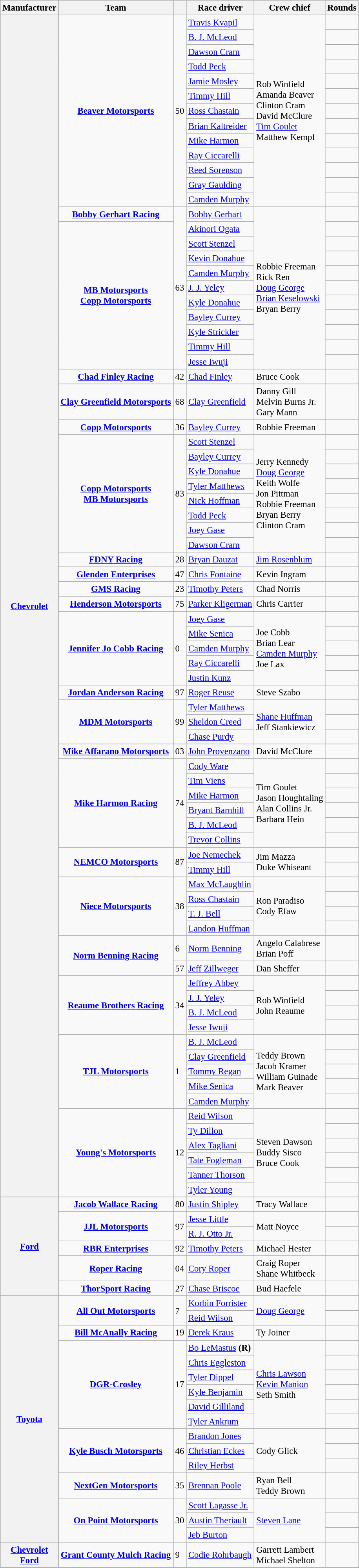<table class="wikitable" style="font-size: 95%;">
<tr>
<th>Manufacturer</th>
<th>Team</th>
<th></th>
<th>Race driver</th>
<th>Crew chief</th>
<th>Rounds</th>
</tr>
<tr>
<th rowspan=78><a href='#'>Chevrolet</a></th>
<td rowspan=13 style="text-align:center;"><strong><a href='#'>Beaver Motorsports</a></strong></td>
<td rowspan=13>50</td>
<td><a href='#'>Travis Kvapil</a></td>
<td rowspan=13>Rob Winfield <small></small> <br> Amanda Beaver <small></small> <br> Clinton Cram <small></small> <br> David McClure <small></small> <br> <a href='#'>Tim Goulet</a> <small></small> <br> Matthew Kempf <small></small></td>
<td></td>
</tr>
<tr>
<td><a href='#'>B. J. McLeod</a></td>
<td></td>
</tr>
<tr>
<td><a href='#'>Dawson Cram</a></td>
<td></td>
</tr>
<tr>
<td><a href='#'>Todd Peck</a></td>
<td></td>
</tr>
<tr>
<td><a href='#'>Jamie Mosley</a></td>
<td></td>
</tr>
<tr>
<td><a href='#'>Timmy Hill</a></td>
<td></td>
</tr>
<tr>
<td><a href='#'>Ross Chastain</a></td>
<td></td>
</tr>
<tr>
<td><a href='#'>Brian Kaltreider</a></td>
<td></td>
</tr>
<tr>
<td><a href='#'>Mike Harmon</a></td>
<td></td>
</tr>
<tr>
<td><a href='#'>Ray Ciccarelli</a></td>
<td></td>
</tr>
<tr>
<td><a href='#'>Reed Sorenson</a></td>
<td></td>
</tr>
<tr>
<td><a href='#'>Gray Gaulding</a></td>
<td></td>
</tr>
<tr>
<td><a href='#'>Camden Murphy</a></td>
<td></td>
</tr>
<tr>
<td style="text-align:center;"><strong><a href='#'>Bobby Gerhart Racing</a></strong></td>
<td rowspan=11>63</td>
<td><a href='#'>Bobby Gerhart</a></td>
<td rowspan=11>Robbie Freeman <small></small> <br> Rick Ren <small></small> <br> <a href='#'>Doug George</a> <small></small> <br> <a href='#'>Brian Keselowski</a> <small></small> <br> Bryan Berry <small></small></td>
<td></td>
</tr>
<tr>
<td rowspan=10 style="text-align:center;"><strong><a href='#'>MB Motorsports</a></strong> <small></small> <br> <strong><a href='#'>Copp Motorsports</a></strong> <small></small></td>
<td><a href='#'>Akinori Ogata</a></td>
<td></td>
</tr>
<tr>
<td><a href='#'>Scott Stenzel</a></td>
<td></td>
</tr>
<tr>
<td><a href='#'>Kevin Donahue</a></td>
<td></td>
</tr>
<tr>
<td><a href='#'>Camden Murphy</a></td>
<td></td>
</tr>
<tr>
<td><a href='#'>J. J. Yeley</a></td>
<td></td>
</tr>
<tr>
<td><a href='#'>Kyle Donahue</a></td>
<td></td>
</tr>
<tr>
<td><a href='#'>Bayley Currey</a></td>
<td></td>
</tr>
<tr>
<td><a href='#'>Kyle Strickler</a></td>
<td></td>
</tr>
<tr>
<td><a href='#'>Timmy Hill</a></td>
<td></td>
</tr>
<tr>
<td><a href='#'>Jesse Iwuji</a></td>
<td></td>
</tr>
<tr>
<td style="text-align:center;"><strong><a href='#'>Chad Finley Racing</a></strong></td>
<td>42</td>
<td><a href='#'>Chad Finley</a></td>
<td>Bruce Cook</td>
<td></td>
</tr>
<tr>
<td style="text-align:center;"><strong><a href='#'>Clay Greenfield Motorsports</a></strong></td>
<td>68</td>
<td><a href='#'>Clay Greenfield</a></td>
<td>Danny Gill <small></small> <br> Melvin Burns Jr. <small></small> <br> Gary Mann <small></small></td>
<td></td>
</tr>
<tr>
<td style="text-align:center;"><strong><a href='#'>Copp Motorsports</a></strong></td>
<td>36</td>
<td><a href='#'>Bayley Currey</a></td>
<td>Robbie Freeman</td>
<td></td>
</tr>
<tr>
<td rowspan=8 style="text-align:center;"><strong><a href='#'>Copp Motorsports</a></strong> <small></small> <br> <strong><a href='#'>MB Motorsports</a></strong> <small></small></td>
<td rowspan=8>83</td>
<td><a href='#'>Scott Stenzel</a></td>
<td rowspan=8>Jerry Kennedy <small></small> <br> <a href='#'>Doug George</a> <small></small> <br> Keith Wolfe <small></small> <br> Jon Pittman <small></small> <br> Robbie Freeman <small></small> <br> Bryan Berry <small></small> <br> Clinton Cram <small></small></td>
<td></td>
</tr>
<tr>
<td><a href='#'>Bayley Currey</a></td>
<td></td>
</tr>
<tr>
<td><a href='#'>Kyle Donahue</a></td>
<td></td>
</tr>
<tr>
<td><a href='#'>Tyler Matthews</a></td>
<td></td>
</tr>
<tr>
<td><a href='#'>Nick Hoffman</a></td>
<td></td>
</tr>
<tr>
<td><a href='#'>Todd Peck</a></td>
<td></td>
</tr>
<tr>
<td><a href='#'>Joey Gase</a></td>
<td></td>
</tr>
<tr>
<td><a href='#'>Dawson Cram</a></td>
<td></td>
</tr>
<tr>
<td style="text-align:center;"><strong><a href='#'>FDNY Racing</a></strong></td>
<td>28</td>
<td><a href='#'>Bryan Dauzat</a></td>
<td><a href='#'>Jim Rosenblum</a></td>
<td></td>
</tr>
<tr>
<td style="text-align:center;"><strong><a href='#'>Glenden Enterprises</a></strong></td>
<td>47</td>
<td><a href='#'>Chris Fontaine</a></td>
<td>Kevin Ingram</td>
<td></td>
</tr>
<tr>
<td style="text-align:center;"><strong><a href='#'>GMS Racing</a></strong></td>
<td>23</td>
<td><a href='#'>Timothy Peters</a></td>
<td>Chad Norris</td>
<td></td>
</tr>
<tr>
<td style="text-align:center;"><strong><a href='#'>Henderson Motorsports</a></strong></td>
<td>75</td>
<td><a href='#'>Parker Kligerman</a></td>
<td>Chris Carrier</td>
<td></td>
</tr>
<tr>
<td rowspan=5 style="text-align:center;"><strong><a href='#'>Jennifer Jo Cobb Racing</a></strong></td>
<td rowspan=5>0</td>
<td><a href='#'>Joey Gase</a></td>
<td rowspan=5>Joe Cobb <small></small> <br> Brian Lear <small></small> <br> <a href='#'>Camden Murphy</a> <small></small> <br> Joe Lax <small></small></td>
<td></td>
</tr>
<tr>
<td><a href='#'>Mike Senica</a></td>
<td></td>
</tr>
<tr>
<td><a href='#'>Camden Murphy</a></td>
<td></td>
</tr>
<tr>
<td><a href='#'>Ray Ciccarelli</a></td>
<td></td>
</tr>
<tr>
<td><a href='#'>Justin Kunz</a></td>
<td></td>
</tr>
<tr>
<td style="text-align:center;"><strong><a href='#'>Jordan Anderson Racing</a></strong></td>
<td>97</td>
<td><a href='#'>Roger Reuse</a></td>
<td>Steve Szabo</td>
<td></td>
</tr>
<tr>
<td rowspan=3 style="text-align:center;"><strong><a href='#'>MDM Motorsports</a></strong></td>
<td rowspan=3>99</td>
<td><a href='#'>Tyler Matthews</a></td>
<td rowspan=3><a href='#'>Shane Huffman</a> <small></small> <br> Jeff Stankiewicz <small></small></td>
<td></td>
</tr>
<tr>
<td><a href='#'>Sheldon Creed</a></td>
<td></td>
</tr>
<tr>
<td><a href='#'>Chase Purdy</a></td>
<td></td>
</tr>
<tr>
<td style="text-align:center;"><strong><a href='#'>Mike Affarano Motorsports</a></strong></td>
<td>03</td>
<td><a href='#'>John Provenzano</a></td>
<td>David McClure</td>
<td></td>
</tr>
<tr>
<td rowspan=6 style="text-align:center;"><strong><a href='#'>Mike Harmon Racing</a></strong></td>
<td rowspan=6>74</td>
<td><a href='#'>Cody Ware</a></td>
<td rowspan=6>Tim Goulet <small></small> <br> Jason Houghtaling <small></small> <br> Alan Collins Jr. <small></small> <br> Barbara Hein <small></small></td>
<td></td>
</tr>
<tr>
<td><a href='#'>Tim Viens</a></td>
<td></td>
</tr>
<tr>
<td><a href='#'>Mike Harmon</a></td>
<td></td>
</tr>
<tr>
<td><a href='#'>Bryant Barnhill</a></td>
<td></td>
</tr>
<tr>
<td><a href='#'>B. J. McLeod</a></td>
<td></td>
</tr>
<tr>
<td><a href='#'>Trevor Collins</a></td>
<td></td>
</tr>
<tr>
<td rowspan=2 style="text-align:center;"><strong><a href='#'>NEMCO Motorsports</a></strong></td>
<td rowspan=2>87</td>
<td><a href='#'>Joe Nemechek</a></td>
<td rowspan=2>Jim Mazza <small></small> <br> Duke Whiseant <small></small></td>
<td></td>
</tr>
<tr>
<td><a href='#'>Timmy Hill</a></td>
<td></td>
</tr>
<tr>
<td rowspan=4 style="text-align:center;"><strong><a href='#'>Niece Motorsports</a></strong></td>
<td rowspan=4>38</td>
<td><a href='#'>Max McLaughlin</a></td>
<td rowspan=4>Ron Paradiso <small></small> <br> Cody Efaw <small></small></td>
<td></td>
</tr>
<tr>
<td><a href='#'>Ross Chastain</a></td>
<td></td>
</tr>
<tr>
<td><a href='#'>T. J. Bell</a></td>
<td></td>
</tr>
<tr>
<td><a href='#'>Landon Huffman</a></td>
<td></td>
</tr>
<tr>
<td rowspan=2 style="text-align:center;"><strong><a href='#'>Norm Benning Racing</a></strong></td>
<td>6</td>
<td><a href='#'>Norm Benning</a></td>
<td>Angelo Calabrese <small></small> <br> Brian Poff <small></small></td>
<td></td>
</tr>
<tr>
<td>57</td>
<td><a href='#'>Jeff Zillweger</a></td>
<td>Dan Sheffer</td>
<td></td>
</tr>
<tr>
<td rowspan=4 style="text-align:center;"><strong><a href='#'>Reaume Brothers Racing</a></strong></td>
<td rowspan=4>34</td>
<td><a href='#'>Jeffrey Abbey</a></td>
<td rowspan=4>Rob Winfield <small></small> <br> John Reaume <small></small></td>
<td></td>
</tr>
<tr>
<td><a href='#'>J. J. Yeley</a></td>
<td></td>
</tr>
<tr>
<td><a href='#'>B. J. McLeod</a></td>
<td></td>
</tr>
<tr>
<td><a href='#'>Jesse Iwuji</a></td>
<td></td>
</tr>
<tr>
<td rowspan=5 style="text-align:center;"><strong><a href='#'>TJL Motorsports</a></strong></td>
<td rowspan=5>1</td>
<td><a href='#'>B. J. McLeod</a></td>
<td rowspan=5>Teddy Brown <small></small> <br> Jacob Kramer <small></small> <br> William Guinade <small></small> <br> Mark Beaver <small></small></td>
<td></td>
</tr>
<tr>
<td><a href='#'>Clay Greenfield</a></td>
<td></td>
</tr>
<tr>
<td><a href='#'>Tommy Regan</a></td>
<td></td>
</tr>
<tr>
<td><a href='#'>Mike Senica</a></td>
<td></td>
</tr>
<tr>
<td><a href='#'>Camden Murphy</a></td>
<td></td>
</tr>
<tr>
<td rowspan=6 style="text-align:center;"><strong><a href='#'>Young's Motorsports</a></strong></td>
<td rowspan=6>12</td>
<td><a href='#'>Reid Wilson</a></td>
<td rowspan=6>Steven Dawson <small></small> <br> Buddy Sisco <small></small> <br> Bruce Cook <small></small></td>
<td></td>
</tr>
<tr>
<td><a href='#'>Ty Dillon</a></td>
<td></td>
</tr>
<tr>
<td><a href='#'>Alex Tagliani</a></td>
<td></td>
</tr>
<tr>
<td><a href='#'>Tate Fogleman</a></td>
<td></td>
</tr>
<tr>
<td><a href='#'>Tanner Thorson</a></td>
<td></td>
</tr>
<tr>
<td><a href='#'>Tyler Young</a></td>
<td></td>
</tr>
<tr>
<th rowspan=6><a href='#'>Ford</a></th>
<td style="text-align:center;"><strong><a href='#'>Jacob Wallace Racing</a></strong></td>
<td>80</td>
<td><a href='#'>Justin Shipley</a></td>
<td>Tracy Wallace</td>
<td></td>
</tr>
<tr>
<td rowspan=2 style="text-align:center;"><strong><a href='#'>JJL Motorsports</a></strong></td>
<td rowspan=2>97</td>
<td><a href='#'>Jesse Little</a></td>
<td rowspan=2>Matt Noyce</td>
<td></td>
</tr>
<tr>
<td><a href='#'>R. J. Otto Jr.</a></td>
<td></td>
</tr>
<tr>
<td style="text-align:center;"><strong><a href='#'>RBR Enterprises</a></strong></td>
<td>92</td>
<td><a href='#'>Timothy Peters</a></td>
<td>Michael Hester</td>
<td></td>
</tr>
<tr>
<td style="text-align:center;"><strong><a href='#'>Roper Racing</a></strong></td>
<td>04</td>
<td><a href='#'>Cory Roper</a></td>
<td>Craig Roper <small></small> <br> Shane Whitbeck <small></small></td>
<td></td>
</tr>
<tr>
<td style="text-align:center;"><strong><a href='#'>ThorSport Racing</a></strong></td>
<td>27</td>
<td><a href='#'>Chase Briscoe</a></td>
<td>Bud Haefele</td>
<td></td>
</tr>
<tr>
<th rowspan=16><a href='#'>Toyota</a></th>
<td rowspan=2 style="text-align:center;"><strong><a href='#'>All Out Motorsports</a></strong></td>
<td rowspan=2>7</td>
<td><a href='#'>Korbin Forrister</a></td>
<td rowspan=2><a href='#'>Doug George</a></td>
<td></td>
</tr>
<tr>
<td><a href='#'>Reid Wilson</a></td>
<td></td>
</tr>
<tr>
<td style="text-align:center;"><strong><a href='#'>Bill McAnally Racing</a></strong></td>
<td>19</td>
<td><a href='#'>Derek Kraus</a></td>
<td>Ty Joiner</td>
<td></td>
</tr>
<tr>
<td rowspan=6 style="text-align:center;"><strong><a href='#'>DGR-Crosley</a></strong></td>
<td rowspan=6>17</td>
<td><a href='#'>Bo LeMastus</a> <strong>(R)</strong></td>
<td rowspan=6><a href='#'>Chris Lawson</a> <small></small> <br> <a href='#'>Kevin Manion</a> <small></small> <br> Seth Smith <small></small></td>
<td></td>
</tr>
<tr>
<td><a href='#'>Chris Eggleston</a></td>
<td></td>
</tr>
<tr>
<td><a href='#'>Tyler Dippel</a></td>
<td></td>
</tr>
<tr>
<td><a href='#'>Kyle Benjamin</a></td>
<td></td>
</tr>
<tr>
<td><a href='#'>David Gilliland</a></td>
<td></td>
</tr>
<tr>
<td><a href='#'>Tyler Ankrum</a></td>
<td></td>
</tr>
<tr>
<td rowspan=3 style="text-align:center;"><strong><a href='#'>Kyle Busch Motorsports</a></strong></td>
<td rowspan=3>46</td>
<td><a href='#'>Brandon Jones</a></td>
<td rowspan=3>Cody Glick</td>
<td></td>
</tr>
<tr>
<td><a href='#'>Christian Eckes</a></td>
<td></td>
</tr>
<tr>
<td><a href='#'>Riley Herbst</a></td>
<td></td>
</tr>
<tr>
<td style="text-align:center;"><strong><a href='#'>NextGen Motorsports</a></strong></td>
<td>35</td>
<td><a href='#'>Brennan Poole</a></td>
<td>Ryan Bell <small></small> <br> Teddy Brown <small></small></td>
<td></td>
</tr>
<tr>
<td rowspan=3 style="text-align:center;"><strong><a href='#'>On Point Motorsports</a></strong></td>
<td rowspan=3>30</td>
<td><a href='#'>Scott Lagasse Jr.</a></td>
<td rowspan=3><a href='#'>Steven Lane</a></td>
<td></td>
</tr>
<tr>
<td><a href='#'>Austin Theriault</a></td>
<td></td>
</tr>
<tr>
<td><a href='#'>Jeb Burton</a></td>
<td></td>
</tr>
<tr>
<th><a href='#'>Chevrolet</a> <small></small> <br> <a href='#'>Ford</a> <small></small></th>
<td style="text-align:center;"><strong><a href='#'>Grant County Mulch Racing</a></strong></td>
<td>9</td>
<td><a href='#'>Codie Rohrbaugh</a></td>
<td>Garrett Lambert <small></small> <br> Michael Shelton <small></small></td>
<td></td>
</tr>
</table>
